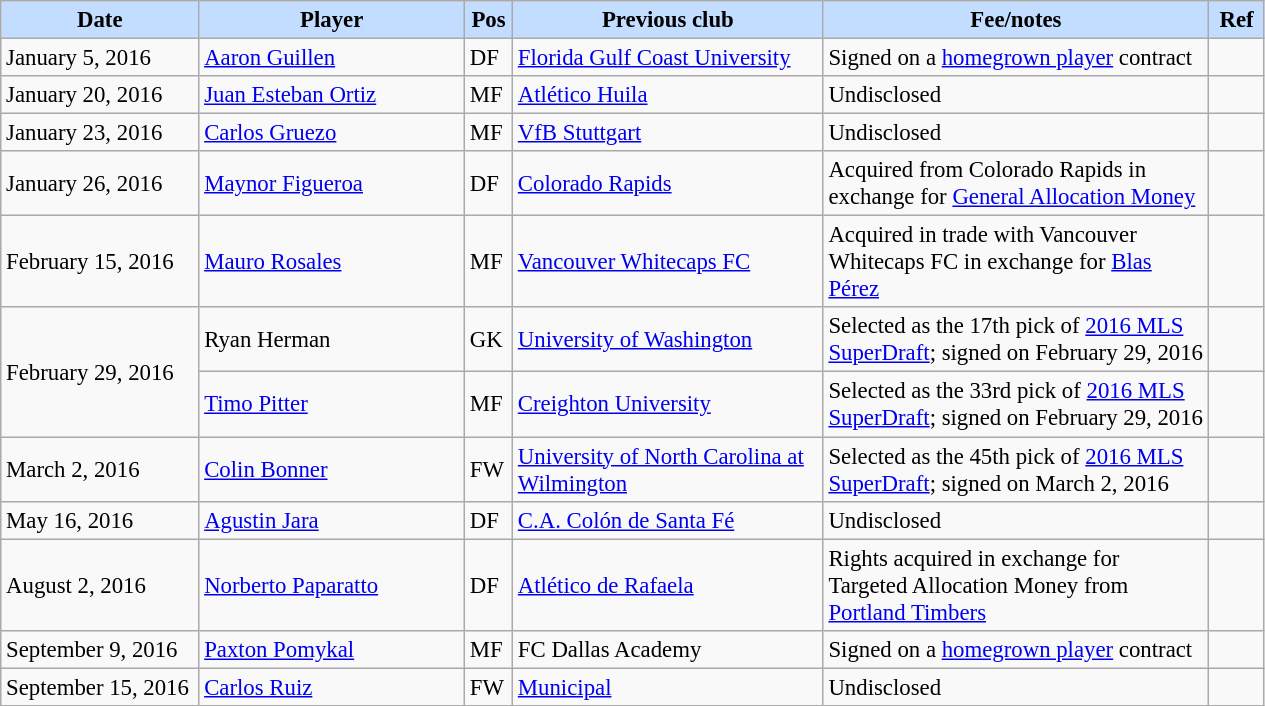<table class="wikitable" style="text-align:left; font-size:95%;">
<tr>
<th style="background:#c2ddff; width:125px;">Date</th>
<th style="background:#c2ddff; width:170px;">Player</th>
<th style="background:#c2ddff; width:25px;">Pos</th>
<th style="background:#c2ddff; width:200px;">Previous club</th>
<th style="background:#c2ddff; width:250px;">Fee/notes</th>
<th style="background:#c2ddff; width:30px;">Ref</th>
</tr>
<tr>
<td>January 5, 2016</td>
<td> <a href='#'>Aaron Guillen</a></td>
<td>DF</td>
<td> <a href='#'>Florida Gulf Coast University</a></td>
<td>Signed on a <a href='#'>homegrown player</a> contract</td>
<td></td>
</tr>
<tr>
<td>January 20, 2016</td>
<td> <a href='#'>Juan Esteban Ortiz</a></td>
<td>MF</td>
<td> <a href='#'>Atlético Huila</a></td>
<td>Undisclosed</td>
<td></td>
</tr>
<tr>
<td>January 23, 2016</td>
<td> <a href='#'>Carlos Gruezo</a></td>
<td>MF</td>
<td> <a href='#'>VfB Stuttgart</a></td>
<td>Undisclosed</td>
<td></td>
</tr>
<tr>
<td>January 26, 2016</td>
<td> <a href='#'>Maynor Figueroa</a></td>
<td>DF</td>
<td> <a href='#'>Colorado Rapids</a></td>
<td>Acquired from Colorado Rapids in exchange for <a href='#'>General Allocation Money</a></td>
<td></td>
</tr>
<tr>
<td>February 15, 2016</td>
<td> <a href='#'>Mauro Rosales</a></td>
<td>MF</td>
<td> <a href='#'>Vancouver Whitecaps FC</a></td>
<td>Acquired in trade with Vancouver Whitecaps FC in exchange for <a href='#'>Blas Pérez</a></td>
<td></td>
</tr>
<tr>
<td rowspan="2">February 29, 2016</td>
<td> Ryan Herman</td>
<td>GK</td>
<td> <a href='#'>University of Washington</a></td>
<td>Selected as the 17th pick of <a href='#'>2016 MLS SuperDraft</a>; signed on February 29, 2016</td>
<td></td>
</tr>
<tr>
<td> <a href='#'>Timo Pitter</a></td>
<td>MF</td>
<td> <a href='#'>Creighton University</a></td>
<td>Selected as the 33rd pick of <a href='#'>2016 MLS SuperDraft</a>; signed on February 29, 2016</td>
<td></td>
</tr>
<tr>
<td>March 2, 2016</td>
<td> <a href='#'>Colin Bonner</a></td>
<td>FW</td>
<td> <a href='#'>University of North Carolina at Wilmington</a></td>
<td>Selected as the 45th pick of <a href='#'>2016 MLS SuperDraft</a>; signed on March 2, 2016</td>
<td></td>
</tr>
<tr>
<td>May 16, 2016</td>
<td> <a href='#'>Agustin Jara</a></td>
<td>DF</td>
<td> <a href='#'>C.A. Colón de Santa Fé</a></td>
<td>Undisclosed</td>
<td></td>
</tr>
<tr>
<td>August 2, 2016</td>
<td> <a href='#'>Norberto Paparatto</a></td>
<td>DF</td>
<td> <a href='#'>Atlético de Rafaela</a></td>
<td>Rights acquired in exchange for Targeted Allocation Money from <a href='#'>Portland Timbers</a></td>
<td></td>
</tr>
<tr>
<td>September 9, 2016</td>
<td> <a href='#'>Paxton Pomykal</a></td>
<td>MF</td>
<td> FC Dallas Academy</td>
<td>Signed on a <a href='#'>homegrown player</a> contract</td>
<td></td>
</tr>
<tr>
<td>September 15, 2016</td>
<td> <a href='#'>Carlos Ruiz</a></td>
<td>FW</td>
<td> <a href='#'>Municipal</a></td>
<td>Undisclosed</td>
<td></td>
</tr>
</table>
